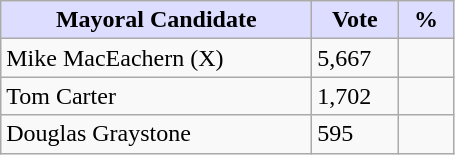<table class="wikitable">
<tr>
<th style="background:#ddf; width:200px;">Mayoral Candidate </th>
<th style="background:#ddf; width:50px;">Vote</th>
<th style="background:#ddf; width:30px;">%</th>
</tr>
<tr>
<td>Mike MacEachern (X)</td>
<td>5,667</td>
<td></td>
</tr>
<tr>
<td>Tom Carter</td>
<td>1,702</td>
<td></td>
</tr>
<tr>
<td>Douglas Graystone</td>
<td>595</td>
<td></td>
</tr>
</table>
